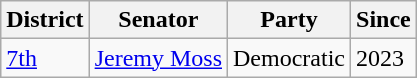<table class="wikitable">
<tr>
<th>District</th>
<th>Senator</th>
<th>Party</th>
<th>Since</th>
</tr>
<tr>
<td><a href='#'>7th</a></td>
<td><a href='#'>Jeremy Moss</a></td>
<td>Democratic</td>
<td>2023</td>
</tr>
</table>
